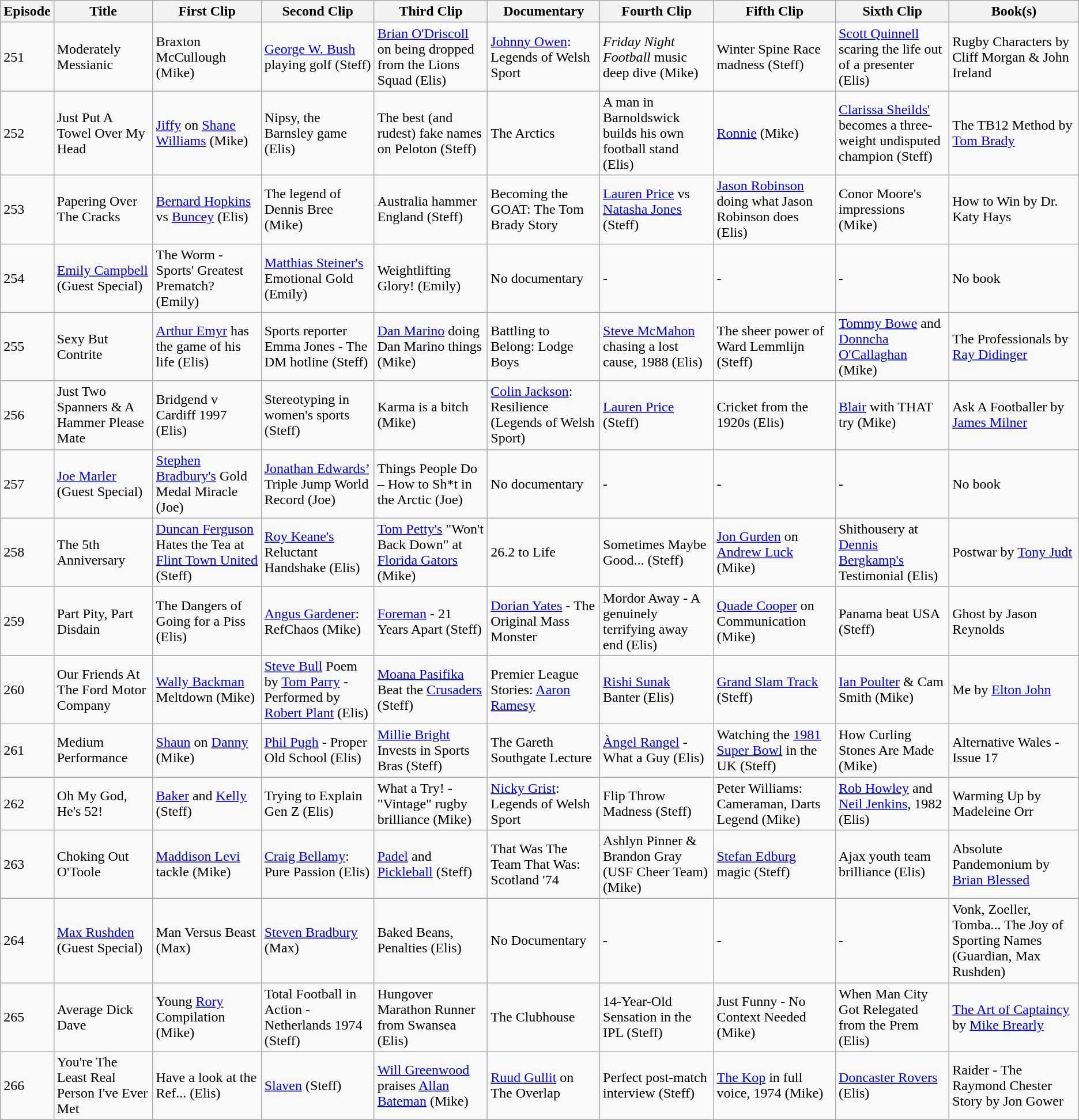<table class="wikitable mw-collapsible">
<tr>
<th>Episode</th>
<th>Title</th>
<th>First Clip</th>
<th>Second Clip</th>
<th>Third Clip</th>
<th>Documentary</th>
<th>Fourth Clip</th>
<th>Fifth Clip</th>
<th>Sixth Clip</th>
<th>Book(s)</th>
</tr>
<tr>
<td>251</td>
<td>Moderately Messianic</td>
<td>Braxton McCullough (Mike)</td>
<td><a href='#'>George W. Bush</a> playing golf (Steff)</td>
<td><a href='#'>Brian O'Driscoll</a> on being dropped from the Lions Squad (Elis)</td>
<td><a href='#'>Johnny Owen</a>: Legends of Welsh Sport</td>
<td><em>Friday Night Football</em> music deep dive (Mike)</td>
<td>Winter Spine Race madness (Steff)</td>
<td><a href='#'>Scott Quinnell</a> scaring the life out of a presenter (Elis)</td>
<td>Rugby Characters by Cliff Morgan & John Ireland</td>
</tr>
<tr>
<td>252</td>
<td>Just Put A Towel Over My Head</td>
<td><a href='#'>Jiffy</a> on <a href='#'>Shane Williams</a> (Mike)</td>
<td>Nipsy, the Barnsley game (Elis)</td>
<td>The best (and rudest) fake names on Peloton (Steff)</td>
<td>The Arctics</td>
<td>A man in Barnoldswick builds his own football stand (Elis)</td>
<td><a href='#'>Ronnie</a> (Mike)</td>
<td><a href='#'>Clarissa Sheilds'</a> becomes a three-weight undisputed champion (Steff)</td>
<td>The TB12 Method by <a href='#'>Tom Brady</a></td>
</tr>
<tr>
<td>253</td>
<td>Papering Over The Cracks</td>
<td><a href='#'>Bernard Hopkins</a> vs <a href='#'>Buncey</a> (Elis)</td>
<td>The legend of Dennis Bree (Mike)</td>
<td>Australia hammer England (Steff)</td>
<td>Becoming the GOAT: The Tom Brady Story</td>
<td><a href='#'>Lauren Price</a> vs <a href='#'>Natasha Jones</a> (Steff)</td>
<td><a href='#'>Jason Robinson</a> doing what Jason Robinson does (Elis)</td>
<td>Conor Moore's impressions (Mike)</td>
<td>How to Win by Dr. Katy Hays</td>
</tr>
<tr>
<td>254</td>
<td><a href='#'>Emily Campbell</a> (Guest Special)</td>
<td>The Worm - Sports' Greatest Prematch? (Emily)</td>
<td><a href='#'>Matthias Steiner's</a> Emotional Gold (Emily)</td>
<td>Weightlifting Glory! (Emily)</td>
<td>No documentary</td>
<td>-</td>
<td>-</td>
<td>-</td>
<td>No book</td>
</tr>
<tr>
<td>255</td>
<td>Sexy But Contrite</td>
<td><a href='#'>Arthur Emyr</a> has the game of his life (Elis)</td>
<td>Sports reporter Emma Jones - The DM hotline (Steff)</td>
<td><a href='#'>Dan Marino</a> doing Dan Marino things (Mike)</td>
<td>Battling to Belong: Lodge Boys</td>
<td><a href='#'>Steve McMahon</a> chasing a lost cause, 1988 (Elis)</td>
<td>The sheer power of Ward Lemmlijn (Steff)</td>
<td><a href='#'>Tommy Bowe</a> and <a href='#'>Donncha O'Callaghan</a> (Mike)</td>
<td>The Professionals by <a href='#'>Ray Didinger</a></td>
</tr>
<tr>
<td>256</td>
<td>Just Two Spanners & A Hammer Please Mate</td>
<td>Bridgend v Cardiff 1997 (Elis)</td>
<td>Stereotyping in women's sports (Steff)</td>
<td>Karma is a bitch (Mike)</td>
<td><a href='#'>Colin Jackson</a>: Resilience (Legends of Welsh Sport)</td>
<td><a href='#'>Lauren Price</a> (Steff)</td>
<td>Cricket from the 1920s (Elis)</td>
<td><a href='#'>Blair</a> with THAT try (Mike)</td>
<td>Ask A Footballer by <a href='#'>James Milner</a></td>
</tr>
<tr>
<td>257</td>
<td><a href='#'>Joe Marler</a> (Guest Special)</td>
<td><a href='#'>Stephen Bradbury's</a> Gold Medal Miracle (Joe)</td>
<td><a href='#'>Jonathan Edwards’</a> Triple Jump World Record (Joe)</td>
<td>Things People Do – How to Sh*t in the Arctic (Joe)</td>
<td>No documentary</td>
<td>-</td>
<td>-</td>
<td>-</td>
<td>No book</td>
</tr>
<tr>
<td>258</td>
<td>The 5th Anniversary</td>
<td><a href='#'>Duncan Ferguson</a> Hates the Tea at <a href='#'>Flint Town United</a> (Steff)</td>
<td><a href='#'>Roy Keane's</a> Reluctant Handshake (Elis)</td>
<td><a href='#'>Tom Petty's</a> "Won't Back Down" at <a href='#'>Florida Gators</a> (Mike)</td>
<td>26.2 to Life</td>
<td>Sometimes Maybe Good... (Steff)</td>
<td><a href='#'>Jon Gurden</a> on <a href='#'>Andrew Luck</a> (Mike)</td>
<td>Shithousery at <a href='#'>Dennis Bergkamp's</a> Testimonial (Elis)</td>
<td>Postwar by <a href='#'>Tony Judt</a></td>
</tr>
<tr>
<td>259</td>
<td>Part Pity, Part Disdain</td>
<td>The Dangers of Going for a Piss (Elis)</td>
<td><a href='#'>Angus Gardener</a>: RefChaos (Mike)</td>
<td><a href='#'>Foreman</a> - 21 Years Apart (Steff)</td>
<td><a href='#'>Dorian Yates</a> - The Original Mass Monster</td>
<td>Mordor Away - A genuinely terrifying away end (Elis)</td>
<td><a href='#'>Quade Cooper</a> on Communication (Mike)</td>
<td>Panama beat USA (Steff)</td>
<td>Ghost by Jason Reynolds</td>
</tr>
<tr>
<td>260</td>
<td>Our Friends At The Ford Motor Company</td>
<td><a href='#'>Wally Backman</a> Meltdown (Mike)</td>
<td><a href='#'>Steve Bull</a> Poem by <a href='#'>Tom Parry</a> - Performed by <a href='#'>Robert Plant</a> (Elis)</td>
<td><a href='#'>Moana Pasifika</a> Beat the <a href='#'>Crusaders</a> (Steff)</td>
<td>Premier League Stories: <a href='#'>Aaron Ramesy</a></td>
<td><a href='#'>Rishi Sunak</a> Banter (Elis)</td>
<td><a href='#'>Grand Slam Track</a> (Steff)</td>
<td><a href='#'>Ian Poulter</a> & Cam Smith (Mike)</td>
<td>Me by <a href='#'>Elton John</a></td>
</tr>
<tr>
<td>261</td>
<td>Medium Performance</td>
<td><a href='#'>Shaun</a> on <a href='#'>Danny</a> (Mike)</td>
<td><a href='#'>Phil Pugh</a> - Proper Old School (Elis)</td>
<td><a href='#'>Millie Bright</a> Invests in Sports Bras (Steff)</td>
<td>The Gareth Southgate Lecture</td>
<td><a href='#'>Àngel Rangel</a> - What a Guy (Elis)</td>
<td>Watching the <a href='#'>1981 Super Bowl</a> in the UK (Steff)</td>
<td>How Curling Stones Are Made (Mike)</td>
<td>Alternative Wales - Issue 17</td>
</tr>
<tr>
<td>262</td>
<td>Oh My God, He's 52!</td>
<td><a href='#'>Baker</a> and <a href='#'>Kelly</a> (Steff)</td>
<td>Trying to Explain Gen Z (Elis)</td>
<td>What a Try! - "Vintage" rugby brilliance (Mike)</td>
<td><a href='#'>Nicky Grist</a>: Legends of Welsh Sport</td>
<td>Flip Throw Madness (Steff)</td>
<td>Peter Williams: Cameraman, Darts Legend (Mike)</td>
<td><a href='#'>Rob Howley</a> and <a href='#'>Neil Jenkins</a>, 1982 (Elis)</td>
<td>Warming Up by Madeleine Orr</td>
</tr>
<tr>
<td>263</td>
<td>Choking Out O'Toole</td>
<td><a href='#'>Maddison Levi</a> tackle (Mike)</td>
<td><a href='#'>Craig Bellamy</a>: Pure Passion (Elis)</td>
<td><a href='#'>Padel</a> and <a href='#'>Pickleball</a> (Steff)</td>
<td>That Was The Team That Was: Scotland '74</td>
<td>Ashlyn Pinner & Brandon Gray (USF Cheer Team) (Mike)</td>
<td><a href='#'>Stefan Edburg</a> magic (Steff)</td>
<td>Ajax youth team brilliance (Elis)</td>
<td>Absolute Pandemonium by <a href='#'>Brian Blessed</a></td>
</tr>
<tr>
<td>264</td>
<td><a href='#'>Max Rushden</a> (Guest Special)</td>
<td>Man Versus Beast (Max)</td>
<td><a href='#'>Steven Bradbury</a> (Max)</td>
<td>Baked Beans, Penalties (Elis)</td>
<td>No Documentary</td>
<td>-</td>
<td>-</td>
<td>-</td>
<td>Vonk, Zoeller, Tomba... The Joy of Sporting Names (Guardian, Max Rushden)</td>
</tr>
<tr>
<td>265</td>
<td>Average Dick Dave</td>
<td>Young <a href='#'>Rory</a> Compilation (Mike)</td>
<td>Total Football in Action - Netherlands 1974 (Steff)</td>
<td>Hungover Marathon Runner from Swansea (Elis)</td>
<td>The Clubhouse</td>
<td>14-Year-Old Sensation in the IPL (Steff)</td>
<td>Just Funny - No Context Needed (Mike)</td>
<td>When Man City Got Relegated from the Prem (Elis)</td>
<td><a href='#'>The Art of Captaincy</a> by <a href='#'>Mike Brearly</a></td>
</tr>
<tr>
<td>266</td>
<td>You're The Least Real Person I've Ever Met</td>
<td>Have a look at the Ref... (Elis)</td>
<td><a href='#'>Slaven</a> (Steff)</td>
<td><a href='#'>Will Greenwood</a> praises <a href='#'>Allan Bateman</a> (Mike)</td>
<td><a href='#'>Ruud Gullit</a> on The Overlap</td>
<td>Perfect post-match interview (Steff)</td>
<td><a href='#'>The Kop</a> in full voice, 1974 (Mike)</td>
<td><a href='#'>Doncaster Rovers</a> (Elis)</td>
<td>Raider - The Raymond Chester Story by Jon Gower</td>
</tr>
</table>
